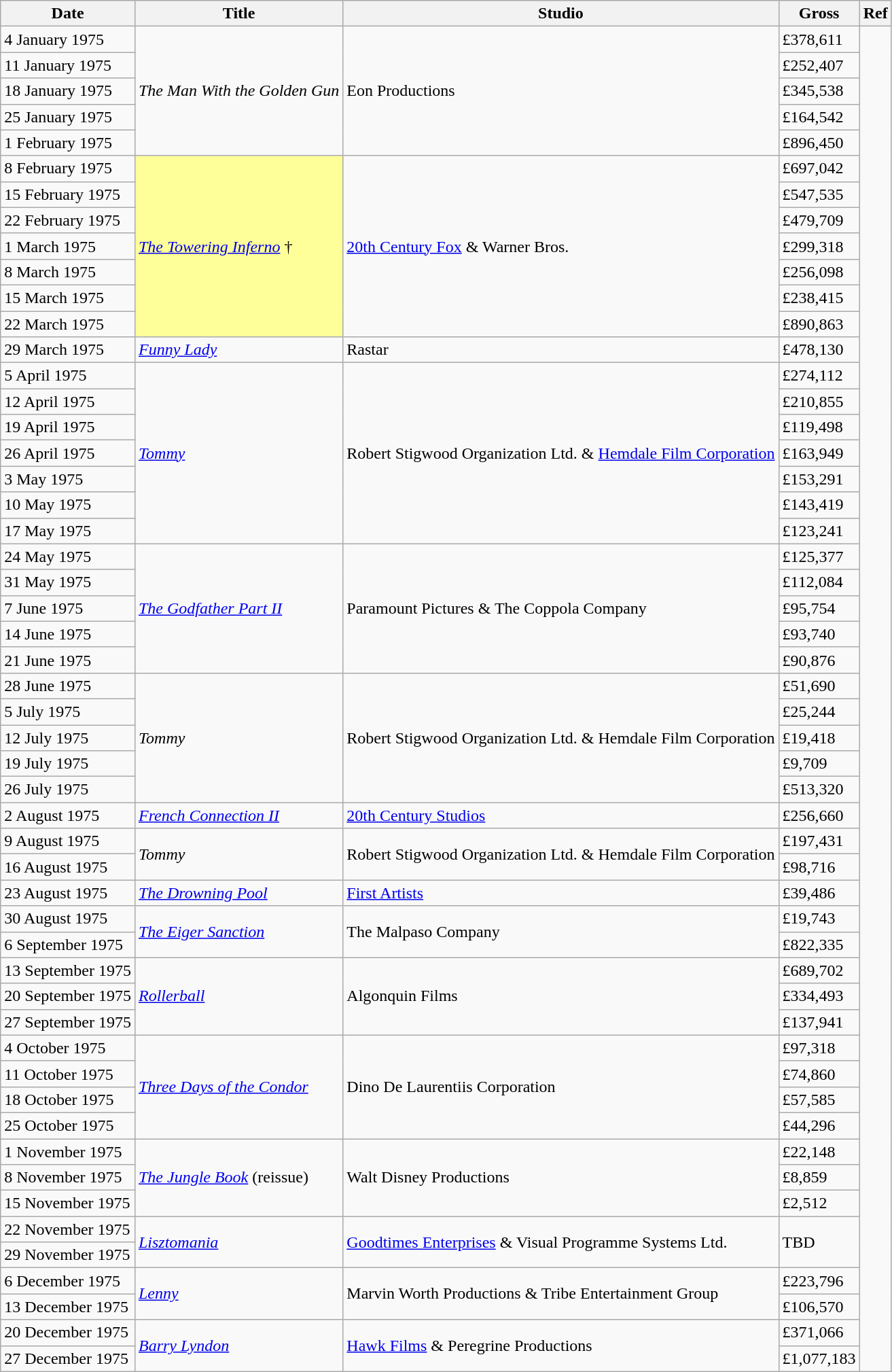<table class="wikitable sortable">
<tr>
<th scope="col">Date</th>
<th scope="col">Title</th>
<th scope="col">Studio</th>
<th scope="col">Gross</th>
<th scope="col">Ref</th>
</tr>
<tr>
<td>4 January 1975</td>
<td rowspan="5"><em>The Man With the Golden Gun</em></td>
<td rowspan="5">Eon Productions</td>
<td>£378,611</td>
<td rowspan="52"></td>
</tr>
<tr>
<td>11 January 1975</td>
<td>£252,407</td>
</tr>
<tr>
<td>18 January 1975</td>
<td>£345,538</td>
</tr>
<tr>
<td>25 January 1975</td>
<td>£164,542</td>
</tr>
<tr>
<td>1 February 1975</td>
<td>£896,450</td>
</tr>
<tr>
<td>8 February 1975</td>
<td rowspan="7" style="background-color:#FFFF99"><em><a href='#'>The Towering Inferno</a></em> †</td>
<td rowspan="7"><a href='#'>20th Century Fox</a> & Warner Bros.</td>
<td>£697,042</td>
</tr>
<tr>
<td>15 February 1975</td>
<td>£547,535</td>
</tr>
<tr>
<td>22 February 1975</td>
<td>£479,709</td>
</tr>
<tr>
<td>1 March 1975</td>
<td>£299,318</td>
</tr>
<tr>
<td>8 March 1975</td>
<td>£256,098</td>
</tr>
<tr>
<td>15 March 1975</td>
<td>£238,415</td>
</tr>
<tr>
<td>22 March 1975</td>
<td>£890,863</td>
</tr>
<tr>
<td>29 March 1975</td>
<td><em><a href='#'>Funny Lady</a></em></td>
<td>Rastar</td>
<td>£478,130</td>
</tr>
<tr>
<td>5 April 1975</td>
<td rowspan="7"><em><a href='#'>Tommy</a></em></td>
<td rowspan="7">Robert Stigwood Organization Ltd. & <a href='#'>Hemdale Film Corporation</a></td>
<td>£274,112</td>
</tr>
<tr>
<td>12 April 1975</td>
<td>£210,855</td>
</tr>
<tr>
<td>19 April 1975</td>
<td>£119,498</td>
</tr>
<tr>
<td>26 April 1975</td>
<td>£163,949</td>
</tr>
<tr>
<td>3 May 1975</td>
<td>£153,291</td>
</tr>
<tr>
<td>10 May 1975</td>
<td>£143,419</td>
</tr>
<tr>
<td>17 May 1975</td>
<td>£123,241</td>
</tr>
<tr>
<td>24 May 1975</td>
<td rowspan="5"><em><a href='#'>The Godfather Part II</a></em></td>
<td rowspan="5">Paramount Pictures & The Coppola Company</td>
<td>£125,377</td>
</tr>
<tr>
<td>31 May 1975</td>
<td>£112,084</td>
</tr>
<tr>
<td>7 June 1975</td>
<td>£95,754</td>
</tr>
<tr>
<td>14 June 1975</td>
<td>£93,740</td>
</tr>
<tr>
<td>21 June 1975</td>
<td>£90,876</td>
</tr>
<tr>
<td>28 June 1975</td>
<td rowspan="5"><em>Tommy</em></td>
<td rowspan="5">Robert Stigwood Organization Ltd. & Hemdale Film Corporation</td>
<td>£51,690</td>
</tr>
<tr>
<td>5 July 1975</td>
<td>£25,244</td>
</tr>
<tr>
<td>12 July 1975</td>
<td>£19,418</td>
</tr>
<tr>
<td>19 July 1975</td>
<td>£9,709</td>
</tr>
<tr>
<td>26 July 1975</td>
<td>£513,320</td>
</tr>
<tr>
<td>2 August 1975</td>
<td><em><a href='#'>French Connection II</a></em></td>
<td><a href='#'>20th Century Studios</a></td>
<td>£256,660</td>
</tr>
<tr>
<td>9 August 1975</td>
<td rowspan="2"><em>Tommy</em></td>
<td rowspan="2">Robert Stigwood Organization Ltd. & Hemdale Film Corporation</td>
<td>£197,431</td>
</tr>
<tr>
<td>16 August 1975</td>
<td>£98,716</td>
</tr>
<tr>
<td>23 August 1975</td>
<td><em><a href='#'>The Drowning Pool</a></em></td>
<td><a href='#'>First Artists</a></td>
<td>£39,486</td>
</tr>
<tr>
<td>30 August 1975</td>
<td rowspan="2"><em><a href='#'>The Eiger Sanction</a></em></td>
<td rowspan="2">The Malpaso Company</td>
<td>£19,743</td>
</tr>
<tr>
<td>6 September 1975</td>
<td>£822,335</td>
</tr>
<tr>
<td>13 September 1975</td>
<td rowspan="3"><em><a href='#'>Rollerball</a></em></td>
<td rowspan="3">Algonquin Films</td>
<td>£689,702</td>
</tr>
<tr>
<td>20 September 1975</td>
<td>£334,493</td>
</tr>
<tr>
<td>27 September 1975</td>
<td>£137,941</td>
</tr>
<tr>
<td>4 October 1975</td>
<td rowspan="4"><a href='#'><em>Three Days of the Condor</em></a></td>
<td rowspan="4">Dino De Laurentiis Corporation</td>
<td>£97,318</td>
</tr>
<tr>
<td>11 October 1975</td>
<td>£74,860</td>
</tr>
<tr>
<td>18 October 1975</td>
<td>£57,585</td>
</tr>
<tr>
<td>25 October 1975</td>
<td>£44,296</td>
</tr>
<tr>
<td>1 November 1975</td>
<td rowspan="3"><em><a href='#'>The Jungle Book</a></em> (reissue)</td>
<td rowspan="3">Walt Disney Productions</td>
<td>£22,148</td>
</tr>
<tr>
<td>8 November 1975</td>
<td>£8,859</td>
</tr>
<tr>
<td>15 November 1975</td>
<td>£2,512</td>
</tr>
<tr>
<td>22 November 1975</td>
<td rowspan="2"><em><a href='#'>Lisztomania</a></em></td>
<td rowspan="2"><a href='#'>Goodtimes Enterprises</a> & Visual Programme Systems Ltd.</td>
<td rowspan="2">TBD</td>
</tr>
<tr>
<td>29 November 1975</td>
</tr>
<tr>
<td>6 December 1975</td>
<td rowspan="2"><a href='#'><em>Lenny</em></a></td>
<td rowspan="2">Marvin Worth Productions & Tribe Entertainment Group</td>
<td>£223,796</td>
</tr>
<tr>
<td>13 December 1975</td>
<td>£106,570</td>
</tr>
<tr>
<td>20 December 1975</td>
<td rowspan="2"><em><a href='#'>Barry Lyndon</a></em></td>
<td rowspan="2"><a href='#'>Hawk Films</a> & Peregrine Productions</td>
<td>£371,066</td>
</tr>
<tr>
<td>27 December 1975</td>
<td>£1,077,183</td>
</tr>
</table>
